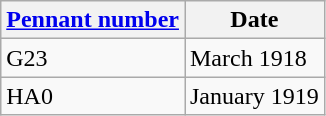<table class="wikitable" style="text-align:left">
<tr>
<th scope="col"><a href='#'>Pennant number</a></th>
<th>Date</th>
</tr>
<tr>
<td scope="row">G23</td>
<td>March 1918</td>
</tr>
<tr>
<td scope="row">HA0</td>
<td>January 1919</td>
</tr>
</table>
